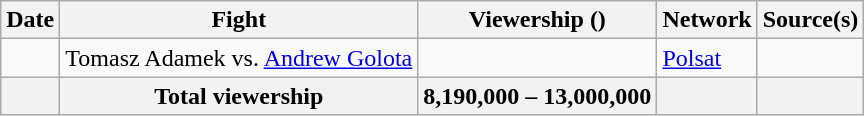<table class="wikitable sortable">
<tr>
<th>Date</th>
<th>Fight</th>
<th>Viewership ()</th>
<th>Network</th>
<th>Source(s)</th>
</tr>
<tr>
<td></td>
<td>Tomasz Adamek vs. <a href='#'>Andrew Golota</a></td>
<td></td>
<td><a href='#'>Polsat</a></td>
<td></td>
</tr>
<tr>
<th></th>
<th>Total viewership</th>
<th>8,190,000 – 13,000,000</th>
<th></th>
<th></th>
</tr>
</table>
